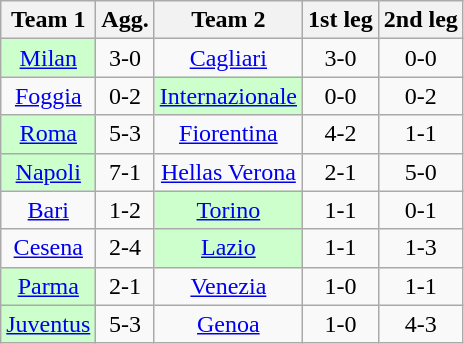<table class="wikitable" style="text-align: center">
<tr>
<th>Team 1</th>
<th>Agg.</th>
<th>Team 2</th>
<th>1st leg</th>
<th>2nd leg</th>
</tr>
<tr>
<td bgcolor="ccffcc"><a href='#'>Milan</a></td>
<td>3-0</td>
<td><a href='#'>Cagliari</a></td>
<td>3-0</td>
<td>0-0</td>
</tr>
<tr>
<td><a href='#'>Foggia</a></td>
<td>0-2</td>
<td bgcolor="ccffcc"><a href='#'>Internazionale</a></td>
<td>0-0</td>
<td>0-2</td>
</tr>
<tr>
<td bgcolor="ccffcc"><a href='#'>Roma</a></td>
<td>5-3</td>
<td><a href='#'>Fiorentina</a></td>
<td>4-2</td>
<td>1-1</td>
</tr>
<tr>
<td bgcolor="ccffcc"><a href='#'>Napoli</a></td>
<td>7-1</td>
<td><a href='#'>Hellas Verona</a></td>
<td>2-1</td>
<td>5-0</td>
</tr>
<tr>
<td><a href='#'>Bari</a></td>
<td>1-2</td>
<td bgcolor="ccffcc"><a href='#'>Torino</a></td>
<td>1-1</td>
<td>0-1</td>
</tr>
<tr>
<td><a href='#'>Cesena</a></td>
<td>2-4</td>
<td bgcolor="ccffcc"><a href='#'>Lazio</a></td>
<td>1-1</td>
<td>1-3</td>
</tr>
<tr>
<td bgcolor="ccffcc"><a href='#'>Parma</a></td>
<td>2-1</td>
<td><a href='#'>Venezia</a></td>
<td>1-0</td>
<td>1-1</td>
</tr>
<tr>
<td bgcolor="ccffcc"><a href='#'>Juventus</a></td>
<td>5-3</td>
<td><a href='#'>Genoa</a></td>
<td>1-0</td>
<td>4-3</td>
</tr>
</table>
